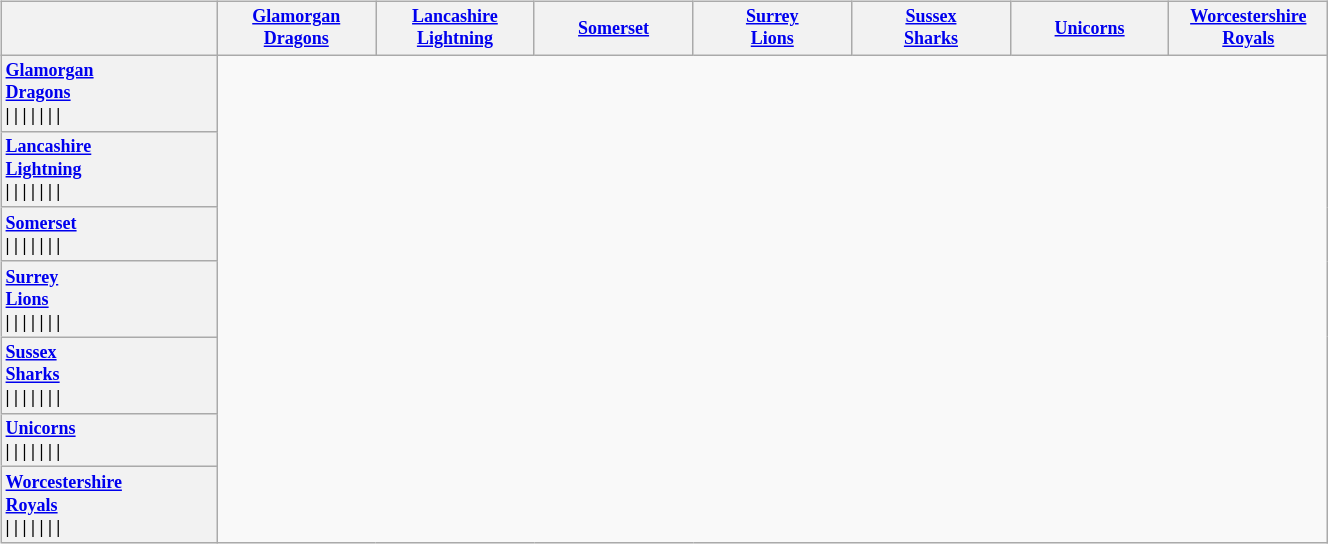<table style="padding:none;">
<tr>
<td colspan="3"><br><table class="wikitable" style="font-size: 75%; text-align:left;">
<tr>
<th style="width:138px; text-align:center;"></th>
<th width=100><a href='#'>Glamorgan <br>Dragons</a></th>
<th width=100><a href='#'>Lancashire<br>Lightning</a></th>
<th width=100><a href='#'>Somerset</a></th>
<th width=100><a href='#'>Surrey<br>Lions</a></th>
<th width=100><a href='#'>Sussex<br>Sharks</a></th>
<th width=100><a href='#'>Unicorns</a></th>
<th width=100><a href='#'>Worcestershire<br>Royals</a></th>
</tr>
<tr>
<th style="text-align:left; border-left:none"><a href='#'>Glamorgan <br>Dragons</a><br> | 
 | 
 | 
 | 
 | 
 | 
 | </th>
</tr>
<tr>
<th style="text-align:left; border-left:none"><a href='#'>Lancashire<br>Lightning</a><br> | 
 | 
 | 
 | 
 | 
 | 
 | </th>
</tr>
<tr>
<th style="text-align:left; border-left:none"><a href='#'>Somerset</a><br> | 
 | 
 | 
 | 
 | 
 | 
 | </th>
</tr>
<tr>
<th style="text-align:left; border-left:none"><a href='#'>Surrey<br>Lions</a><br> | 
 | 
 | 
 | 
 | 
 | 
 | </th>
</tr>
<tr>
<th style="text-align:left; border-left:none"><a href='#'>Sussex<br>Sharks</a><br> | 
 | 
 | 
 | 
 | 
 | 
 | </th>
</tr>
<tr>
<th style="text-align:left; border-left:none"><a href='#'>Unicorns</a><br> | 
 | 
 | 
 | 
 | 
 | 
 | </th>
</tr>
<tr>
<th style="text-align:left; border-left:none"><a href='#'>Worcestershire<br>Royals</a><br> | 
 | 
 | 
 | 
 | 
 | 
 | </th>
</tr>
</table>
</td>
</tr>
</table>
